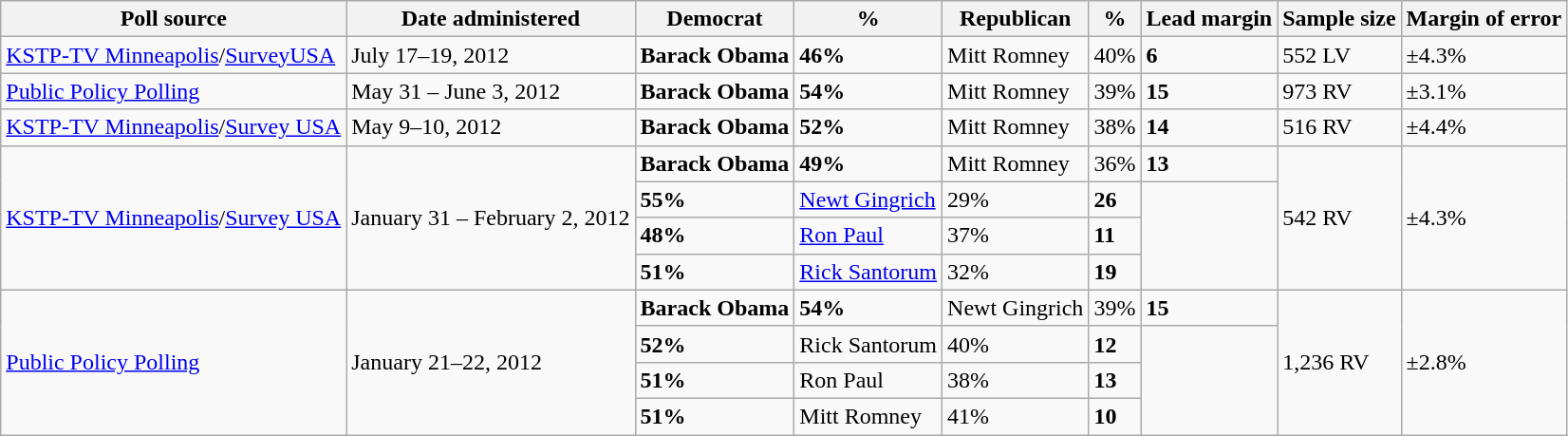<table class="wikitable">
<tr valign=bottom>
<th>Poll source</th>
<th>Date administered</th>
<th>Democrat</th>
<th>%</th>
<th>Republican</th>
<th>%</th>
<th>Lead margin</th>
<th>Sample size</th>
<th>Margin of error</th>
</tr>
<tr>
<td><a href='#'>KSTP-TV Minneapolis</a>/<a href='#'>SurveyUSA</a></td>
<td>July 17–19, 2012</td>
<td><strong>Barack Obama</strong></td>
<td><strong>46%</strong></td>
<td>Mitt Romney</td>
<td>40%</td>
<td><strong>6</strong></td>
<td>552 LV</td>
<td>±4.3%</td>
</tr>
<tr>
<td><a href='#'>Public Policy Polling</a></td>
<td>May 31 – June 3, 2012</td>
<td><strong>Barack Obama</strong></td>
<td><strong>54%</strong></td>
<td>Mitt Romney</td>
<td>39%</td>
<td><strong>15</strong></td>
<td>973 RV</td>
<td>±3.1%</td>
</tr>
<tr>
<td><a href='#'>KSTP-TV Minneapolis</a>/<a href='#'>Survey USA</a></td>
<td>May 9–10, 2012</td>
<td><strong>Barack Obama</strong></td>
<td><strong>52%</strong></td>
<td>Mitt Romney</td>
<td>38%</td>
<td><strong>14</strong></td>
<td>516 RV</td>
<td>±4.4%</td>
</tr>
<tr>
<td rowspan=4><a href='#'>KSTP-TV Minneapolis</a>/<a href='#'>Survey USA</a></td>
<td rowspan=4>January 31 – February 2, 2012</td>
<td><strong>Barack Obama</strong></td>
<td><strong>49%</strong></td>
<td>Mitt Romney</td>
<td>36%</td>
<td><strong>13</strong></td>
<td rowspan=4>542 RV</td>
<td rowspan=4>±4.3%</td>
</tr>
<tr>
<td><strong>55%</strong></td>
<td><a href='#'>Newt Gingrich</a></td>
<td>29%</td>
<td><strong>26</strong></td>
</tr>
<tr>
<td><strong>48%</strong></td>
<td><a href='#'>Ron Paul</a></td>
<td>37%</td>
<td><strong>11</strong></td>
</tr>
<tr>
<td><strong>51%</strong></td>
<td><a href='#'>Rick Santorum</a></td>
<td>32%</td>
<td><strong>19</strong></td>
</tr>
<tr>
<td rowspan=4><a href='#'>Public Policy Polling</a></td>
<td rowspan=4>January 21–22, 2012</td>
<td><strong>Barack Obama</strong></td>
<td><strong>54%</strong></td>
<td>Newt Gingrich</td>
<td>39%</td>
<td><strong>15</strong></td>
<td rowspan=4>1,236 RV</td>
<td rowspan=4>±2.8%</td>
</tr>
<tr>
<td><strong>52%</strong></td>
<td>Rick Santorum</td>
<td>40%</td>
<td><strong>12</strong></td>
</tr>
<tr>
<td><strong>51%</strong></td>
<td>Ron Paul</td>
<td>38%</td>
<td><strong>13</strong></td>
</tr>
<tr>
<td><strong>51%</strong></td>
<td>Mitt Romney</td>
<td>41%</td>
<td><strong>10</strong></td>
</tr>
</table>
